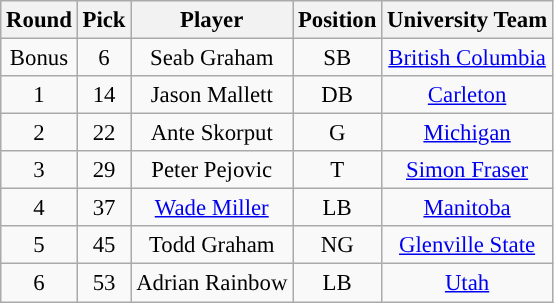<table class="wikitable" style="font-size: 95%;">
<tr>
<th scope="col">Round</th>
<th scope="col">Pick</th>
<th scope="col">Player</th>
<th scope="col">Position</th>
<th scope="col">University Team</th>
</tr>
<tr align="center">
<td align=center>Bonus</td>
<td>6</td>
<td>Seab Graham</td>
<td>SB</td>
<td><a href='#'>British Columbia</a></td>
</tr>
<tr align="center">
<td align=center>1</td>
<td>14</td>
<td>Jason Mallett</td>
<td>DB</td>
<td><a href='#'>Carleton</a></td>
</tr>
<tr align="center">
<td align=center>2</td>
<td>22</td>
<td>Ante Skorput</td>
<td>G</td>
<td><a href='#'>Michigan</a></td>
</tr>
<tr align="center">
<td align=center>3</td>
<td>29</td>
<td>Peter Pejovic</td>
<td>T</td>
<td><a href='#'>Simon Fraser</a></td>
</tr>
<tr align="center">
<td align=center>4</td>
<td>37</td>
<td><a href='#'>Wade Miller</a></td>
<td>LB</td>
<td><a href='#'>Manitoba</a></td>
</tr>
<tr align="center">
<td align=center>5</td>
<td>45</td>
<td>Todd Graham</td>
<td>NG</td>
<td><a href='#'>Glenville State</a></td>
</tr>
<tr align="center">
<td align=center>6</td>
<td>53</td>
<td>Adrian Rainbow</td>
<td>LB</td>
<td><a href='#'>Utah</a></td>
</tr>
</table>
